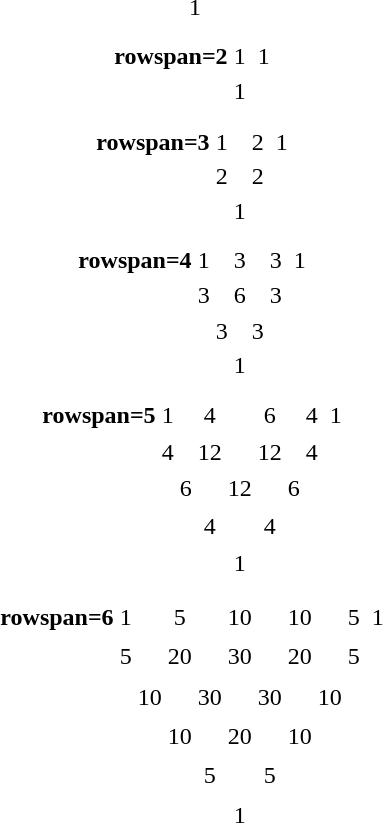<table style="text-align:center; margin:0 auto">
<tr>
<td><br><table style="text-align:center; line-height:1.2em; margin:0.5em auto">
<tr>
<th></th>
<td>1</td>
</tr>
</table>
<table style="text-align:center; line-height:1.2em; margin:0.5em auto">
<tr>
<th>rowspan=2 </th>
<td>1</td>
<td></td>
<td>1</td>
</tr>
<tr>
<td></td>
<td>1</td>
<td></td>
</tr>
</table>
<table style="text-align:center; line-height:1.2em; margin:0.5em auto">
<tr>
<th>rowspan=3 </th>
<td>1</td>
<td></td>
<td>2</td>
<td></td>
<td>1</td>
</tr>
<tr>
<td></td>
<td>2</td>
<td></td>
<td>2</td>
<td></td>
</tr>
<tr>
<td></td>
<td></td>
<td>1</td>
<td></td>
<td></td>
</tr>
</table>
<table style="text-align:center; line-height:1.2em; margin:0.5em auto">
<tr>
<th>rowspan=4 </th>
<td>1</td>
<td></td>
<td>3</td>
<td></td>
<td>3</td>
<td></td>
<td>1</td>
</tr>
<tr>
<td></td>
<td>3</td>
<td></td>
<td>6</td>
<td></td>
<td>3</td>
<td></td>
</tr>
<tr>
<td></td>
<td></td>
<td>3</td>
<td></td>
<td>3</td>
<td></td>
<td></td>
</tr>
<tr>
<td></td>
<td></td>
<td></td>
<td>1</td>
<td></td>
<td></td>
<td></td>
</tr>
</table>
<table style="text-align:center; line-height:1.3em; margin:0.5em auto">
<tr>
<th>rowspan=5 </th>
<td>1</td>
<td></td>
<td>4</td>
<td></td>
<td>6</td>
<td></td>
<td>4</td>
<td></td>
<td>1</td>
</tr>
<tr>
<td></td>
<td>4</td>
<td></td>
<td>12</td>
<td></td>
<td>12</td>
<td></td>
<td>4</td>
<td></td>
</tr>
<tr>
<td></td>
<td></td>
<td>6</td>
<td></td>
<td>12</td>
<td></td>
<td>6</td>
<td></td>
<td></td>
</tr>
<tr>
<td></td>
<td></td>
<td></td>
<td>4</td>
<td></td>
<td>4</td>
<td></td>
<td></td>
<td></td>
</tr>
<tr>
<td></td>
<td></td>
<td></td>
<td></td>
<td>1</td>
<td></td>
<td></td>
<td></td>
<td></td>
</tr>
</table>
<table style="text-align:center; line-height:1.4em; margin:0.5em auto">
<tr>
<th>rowspan=6 </th>
<td>1</td>
<td></td>
<td>5</td>
<td></td>
<td>10</td>
<td></td>
<td>10</td>
<td></td>
<td>5</td>
<td></td>
<td>1</td>
</tr>
<tr>
<td></td>
<td>5</td>
<td></td>
<td>20</td>
<td></td>
<td>30</td>
<td></td>
<td>20</td>
<td></td>
<td>5</td>
<td></td>
</tr>
<tr>
<td></td>
<td></td>
<td>10</td>
<td></td>
<td>30</td>
<td></td>
<td>30</td>
<td></td>
<td>10</td>
<td></td>
<td></td>
</tr>
<tr>
<td></td>
<td></td>
<td></td>
<td>10</td>
<td></td>
<td>20</td>
<td></td>
<td>10</td>
<td></td>
<td></td>
<td></td>
</tr>
<tr>
<td></td>
<td></td>
<td></td>
<td></td>
<td>5</td>
<td></td>
<td>5</td>
<td></td>
<td></td>
<td></td>
<td></td>
</tr>
<tr>
<td></td>
<td></td>
<td></td>
<td></td>
<td></td>
<td>1</td>
<td></td>
<td></td>
<td></td>
<td></td>
<td></td>
</tr>
</table>
</td>
</tr>
</table>
